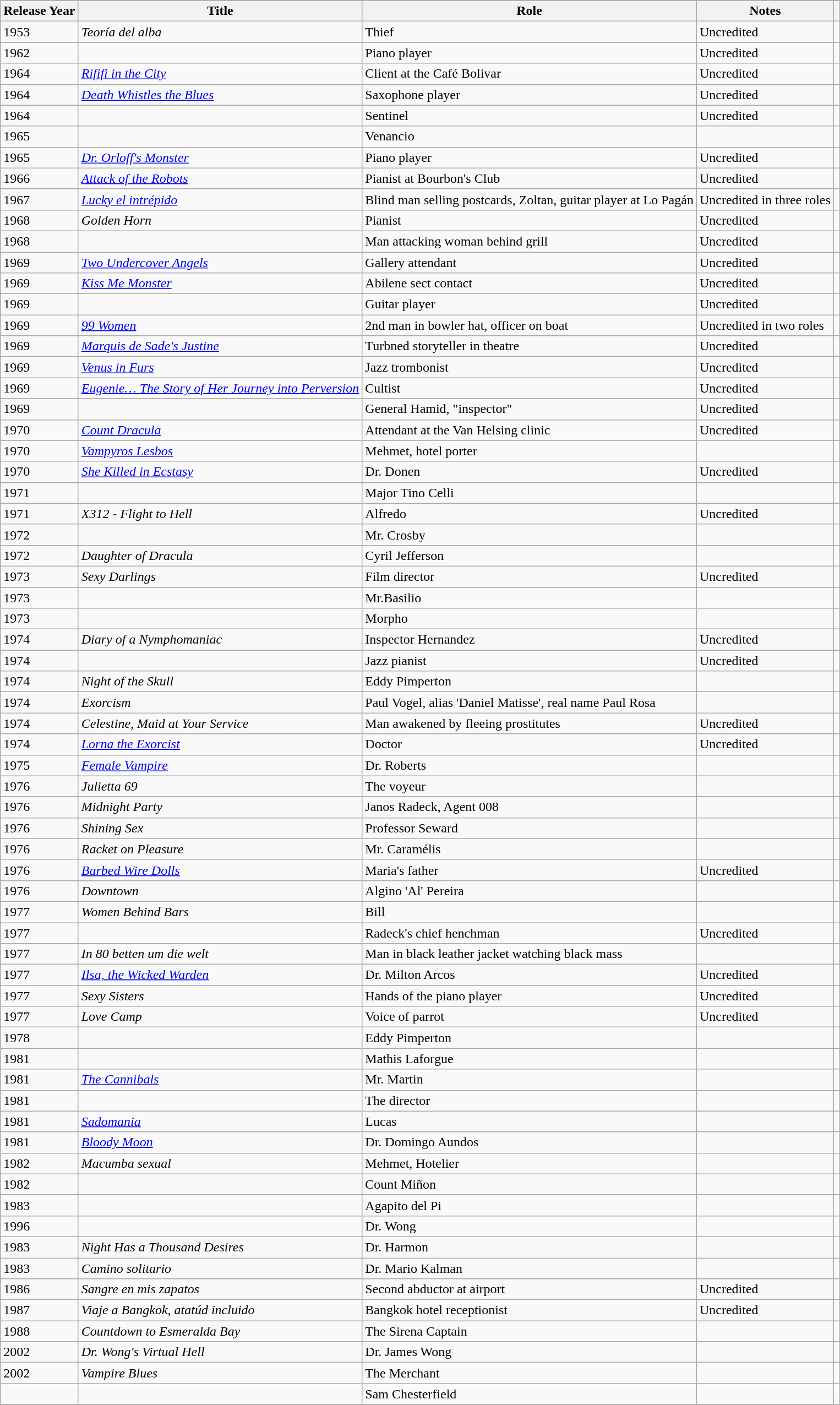<table class="wikitable sortable sticky-header">
<tr>
</tr>
<tr>
<th scope=col>Release Year</th>
<th scope=col>Title</th>
<th scope=col>Role</th>
<th scope=col class="unsortable">Notes</th>
<th scope=col class="unsortable"></th>
</tr>
<tr>
<td>1953</td>
<td><em>Teoría del alba</em></td>
<td>Thief</td>
<td>Uncredited</td>
<td align="center"></td>
</tr>
<tr>
<td>1962</td>
<td></td>
<td>Piano player</td>
<td>Uncredited</td>
<td align="center"></td>
</tr>
<tr>
<td>1964</td>
<td><em><a href='#'>Rififi in the City</a></em></td>
<td>Client at the Café Bolivar</td>
<td>Uncredited</td>
<td align="center"></td>
</tr>
<tr>
<td>1964</td>
<td><em><a href='#'>Death Whistles the Blues</a></em></td>
<td>Saxophone player</td>
<td>Uncredited</td>
<td align="center"></td>
</tr>
<tr>
<td>1964</td>
<td></td>
<td>Sentinel</td>
<td>Uncredited</td>
<td align="center"></td>
</tr>
<tr>
<td>1965</td>
<td></td>
<td>Venancio</td>
<td></td>
<td style="text-align:center;"></td>
</tr>
<tr>
<td>1965</td>
<td><em><a href='#'>Dr. Orloff's Monster</a></em></td>
<td>Piano player</td>
<td>Uncredited</td>
<td align="center"></td>
</tr>
<tr>
<td>1966</td>
<td><em><a href='#'>Attack of the Robots</a></em></td>
<td>Pianist at Bourbon's Club</td>
<td>Uncredited</td>
<td align="center"></td>
</tr>
<tr>
<td>1967</td>
<td><em><a href='#'>Lucky el intrépido</a></em></td>
<td>Blind man selling postcards, Zoltan, guitar player at Lo Pagán</td>
<td>Uncredited in three roles</td>
<td align="center"></td>
</tr>
<tr>
<td>1968</td>
<td><em>Golden Horn</em></td>
<td>Pianist</td>
<td>Uncredited</td>
<td align="center"></td>
</tr>
<tr>
<td>1968</td>
<td></td>
<td>Man attacking woman behind grill</td>
<td>Uncredited</td>
<td align="center"></td>
</tr>
<tr>
<td>1969</td>
<td><em><a href='#'>Two Undercover Angels</a></em></td>
<td>Gallery attendant</td>
<td>Uncredited</td>
<td align="center"></td>
</tr>
<tr>
<td>1969</td>
<td><em><a href='#'>Kiss Me Monster</a></em></td>
<td>Abilene sect contact</td>
<td>Uncredited</td>
<td align="center"></td>
</tr>
<tr>
<td>1969</td>
<td></td>
<td>Guitar player</td>
<td>Uncredited</td>
<td align="center"></td>
</tr>
<tr>
<td>1969</td>
<td><em><a href='#'>99 Women</a></em></td>
<td>2nd man in bowler hat, officer on boat</td>
<td>Uncredited in two roles</td>
<td align="center"></td>
</tr>
<tr>
<td>1969</td>
<td><em><a href='#'>Marquis de Sade's Justine</a></em></td>
<td>Turbned storyteller in theatre</td>
<td>Uncredited</td>
<td align="center"></td>
</tr>
<tr>
<td>1969</td>
<td><em><a href='#'>Venus in Furs</a></em></td>
<td>Jazz trombonist</td>
<td>Uncredited</td>
<td align="center"></td>
</tr>
<tr>
<td>1969</td>
<td><em><a href='#'>Eugenie… The Story of Her Journey into Perversion</a></em></td>
<td>Cultist</td>
<td>Uncredited</td>
<td align="center"></td>
</tr>
<tr>
<td>1969</td>
<td></td>
<td>General Hamid, "inspector"</td>
<td>Uncredited</td>
<td align="center"></td>
</tr>
<tr>
<td>1970</td>
<td><em><a href='#'>Count Dracula</a></em></td>
<td>Attendant at the Van Helsing clinic</td>
<td>Uncredited</td>
<td align="center"></td>
</tr>
<tr>
<td>1970</td>
<td><em><a href='#'>Vampyros Lesbos</a></em></td>
<td>Mehmet, hotel porter</td>
<td></td>
<td align="center"></td>
</tr>
<tr>
<td>1970</td>
<td><em><a href='#'>She Killed in Ecstasy</a></em></td>
<td>Dr. Donen</td>
<td>Uncredited</td>
<td align="center"></td>
</tr>
<tr>
<td>1971</td>
<td></td>
<td>Major Tino Celli</td>
<td></td>
<td align="center"></td>
</tr>
<tr>
<td>1971</td>
<td><em>X312 - Flight to Hell</em></td>
<td>Alfredo</td>
<td>Uncredited</td>
<td align="center"></td>
</tr>
<tr>
<td>1972</td>
<td></td>
<td>Mr. Crosby</td>
<td></td>
<td align="center"></td>
</tr>
<tr>
<td>1972</td>
<td><em>Daughter of Dracula</em></td>
<td>Cyril Jefferson</td>
<td></td>
<td align="center"></td>
</tr>
<tr>
<td>1973</td>
<td><em>Sexy Darlings</em></td>
<td>Film director</td>
<td>Uncredited</td>
<td align="center"></td>
</tr>
<tr>
<td>1973</td>
<td></td>
<td>Mr.Basilio</td>
<td></td>
<td align="center"></td>
</tr>
<tr>
<td>1973</td>
<td></td>
<td>Morpho</td>
<td></td>
<td align="center"></td>
</tr>
<tr>
<td>1974</td>
<td><em>Diary of a Nymphomaniac</em></td>
<td>Inspector Hernandez</td>
<td>Uncredited</td>
<td align="center"></td>
</tr>
<tr>
<td>1974</td>
<td></td>
<td>Jazz pianist</td>
<td>Uncredited</td>
<td align="center"></td>
</tr>
<tr>
<td>1974</td>
<td><em>Night of the Skull</em></td>
<td>Eddy Pimperton</td>
<td></td>
<td align="center"></td>
</tr>
<tr>
<td>1974</td>
<td><em>Exorcism</em></td>
<td>Paul Vogel, alias 'Daniel Matisse', real name Paul Rosa</td>
<td></td>
<td align="center"></td>
</tr>
<tr>
<td>1974</td>
<td><em>Celestine, Maid at Your Service</em></td>
<td>Man awakened by fleeing prostitutes</td>
<td>Uncredited</td>
<td align="center"></td>
</tr>
<tr>
<td>1974</td>
<td><em><a href='#'>Lorna the Exorcist</a></em></td>
<td>Doctor</td>
<td>Uncredited</td>
<td align="center"></td>
</tr>
<tr>
<td>1975</td>
<td><em><a href='#'>Female Vampire</a></em></td>
<td>Dr. Roberts</td>
<td></td>
<td align="center"></td>
</tr>
<tr>
<td>1976</td>
<td><em>Julietta 69</em></td>
<td>The voyeur</td>
<td></td>
<td style="text-align:center;"></td>
</tr>
<tr>
<td>1976</td>
<td><em>Midnight Party</em></td>
<td>Janos Radeck, Agent 008</td>
<td></td>
<td style="text-align:center;"></td>
</tr>
<tr>
<td>1976</td>
<td><em>Shining Sex</em></td>
<td>Professor Seward</td>
<td></td>
<td style="text-align:center;"></td>
</tr>
<tr>
<td>1976</td>
<td><em>Racket on Pleasure</em></td>
<td>Mr. Caramélis</td>
<td></td>
<td style="text-align:center;"></td>
</tr>
<tr>
<td>1976</td>
<td><em><a href='#'>Barbed Wire Dolls</a></em></td>
<td>Maria's father</td>
<td>Uncredited</td>
<td style="text-align:center;"></td>
</tr>
<tr>
<td>1976</td>
<td><em>Downtown</em></td>
<td>Algino 'Al' Pereira</td>
<td></td>
<td style="text-align:center;"></td>
</tr>
<tr>
<td>1977</td>
<td><em>Women Behind Bars</em></td>
<td>Bill</td>
<td></td>
<td style="text-align:center;"></td>
</tr>
<tr>
<td>1977</td>
<td></td>
<td>Radeck's chief henchman</td>
<td>Uncredited</td>
<td style="text-align:center;"></td>
</tr>
<tr>
<td>1977</td>
<td><em>In 80 betten um die welt</em></td>
<td>Man in black leather jacket watching black mass</td>
<td></td>
<td style="text-align:center;"></td>
</tr>
<tr>
<td>1977</td>
<td><em><a href='#'>Ilsa, the Wicked Warden</a></em></td>
<td>Dr. Milton Arcos</td>
<td>Uncredited</td>
<td style="text-align:center;"></td>
</tr>
<tr>
<td>1977</td>
<td><em>Sexy Sisters</em></td>
<td>Hands of the piano player</td>
<td>Uncredited</td>
<td style="text-align:center;"></td>
</tr>
<tr>
<td>1977</td>
<td><em>Love Camp</em></td>
<td>Voice of parrot</td>
<td>Uncredited</td>
<td style="text-align:center;"></td>
</tr>
<tr>
<td>1978</td>
<td></td>
<td>Eddy Pimperton</td>
<td></td>
<td align="center"></td>
</tr>
<tr>
<td>1981</td>
<td></td>
<td>Mathis Laforgue</td>
<td></td>
<td style="text-align:center;"></td>
</tr>
<tr>
<td>1981</td>
<td><em><a href='#'>The Cannibals</a></em></td>
<td>Mr. Martin</td>
<td></td>
<td style="text-align:center;"></td>
</tr>
<tr>
<td>1981</td>
<td></td>
<td>The director</td>
<td></td>
<td style="text-align:center;"></td>
</tr>
<tr>
<td>1981</td>
<td><em><a href='#'>Sadomania</a></em></td>
<td>Lucas</td>
<td></td>
<td style="text-align:center;"></td>
</tr>
<tr>
<td>1981</td>
<td><em><a href='#'>Bloody Moon</a></em></td>
<td>Dr. Domingo Aundos</td>
<td></td>
<td style="text-align:center;"></td>
</tr>
<tr>
<td>1982</td>
<td><em>Macumba sexual</em></td>
<td>Mehmet, Hotelier</td>
<td></td>
<td style="text-align:center;"></td>
</tr>
<tr>
<td>1982</td>
<td></td>
<td>Count Miñon</td>
<td></td>
<td style="text-align:center;"></td>
</tr>
<tr>
<td>1983</td>
<td></td>
<td>Agapito del Pi</td>
<td></td>
<td style="text-align:center;"></td>
</tr>
<tr>
<td>1996</td>
<td></td>
<td>Dr. Wong</td>
<td></td>
<td style="text-align:center;"></td>
</tr>
<tr>
<td>1983</td>
<td><em>Night Has a Thousand Desires</em></td>
<td>Dr. Harmon</td>
<td></td>
<td style="text-align:center;"></td>
</tr>
<tr>
<td>1983</td>
<td><em>Camino solitario</em></td>
<td>Dr. Mario Kalman</td>
<td></td>
<td style="text-align:center;"></td>
</tr>
<tr>
<td>1986</td>
<td><em>Sangre en mis zapatos</em></td>
<td>Second abductor at airport</td>
<td>Uncredited</td>
<td style="text-align:center;"></td>
</tr>
<tr>
<td>1987</td>
<td><em>Viaje a Bangkok, atatúd incluido</em></td>
<td>Bangkok hotel receptionist</td>
<td>Uncredited</td>
<td style="text-align:center;"></td>
</tr>
<tr>
<td>1988</td>
<td><em>Countdown to Esmeralda Bay</em></td>
<td>The Sirena Captain</td>
<td></td>
<td style="text-align:center;"></td>
</tr>
<tr>
<td>2002</td>
<td><em>Dr. Wong's Virtual Hell</em></td>
<td>Dr. James Wong</td>
<td></td>
<td style="text-align:center;"></td>
</tr>
<tr>
<td>2002</td>
<td><em>Vampire Blues</em></td>
<td>The Merchant</td>
<td></td>
<td style="text-align:center;"></td>
</tr>
<tr>
<td></td>
<td></td>
<td>Sam Chesterfield</td>
<td></td>
<td style="text-align:center;"></td>
</tr>
<tr>
</tr>
</table>
